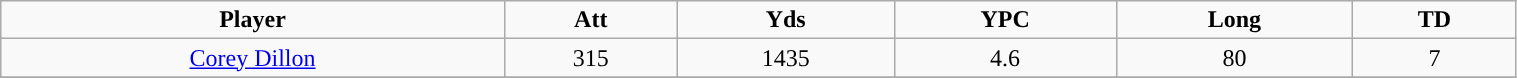<table class="wikitable" width="80%">
<tr align="center">
<td><strong>Player</strong></td>
<td><strong>Att</strong></td>
<td><strong>Yds</strong></td>
<td><strong>YPC</strong></td>
<td><strong>Long</strong></td>
<td><strong>TD</strong></td>
</tr>
<tr align="center" bgcolor="">
<td><a href='#'>Corey Dillon</a></td>
<td>315</td>
<td>1435</td>
<td>4.6</td>
<td>80</td>
<td>7</td>
</tr>
<tr align="center" bgcolor="">
</tr>
</table>
